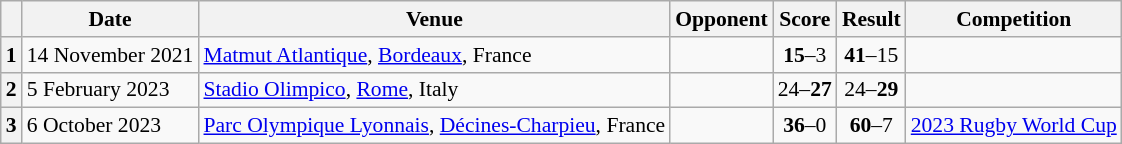<table class="wikitable plainrowheaders" style="font-size:90%;">
<tr>
<th scope=col></th>
<th scope=col data-sort-type=date>Date</th>
<th scope=col>Venue</th>
<th scope=col>Opponent</th>
<th scope=col>Score</th>
<th scope=col>Result</th>
<th scope=col>Competition</th>
</tr>
<tr>
<th scope=row>1</th>
<td>14 November 2021</td>
<td><a href='#'>Matmut Atlantique</a>, <a href='#'>Bordeaux</a>, France</td>
<td></td>
<td align=center><strong>15</strong>–3</td>
<td align=center><strong>41</strong>–15</td>
<td></td>
</tr>
<tr>
<th scope=row>2</th>
<td>5 February 2023</td>
<td><a href='#'>Stadio Olimpico</a>, <a href='#'>Rome</a>, Italy</td>
<td></td>
<td align=center>24–<strong>27</strong></td>
<td align=center>24–<strong>29</strong></td>
<td></td>
</tr>
<tr>
<th scope=row>3</th>
<td>6 October 2023</td>
<td><a href='#'>Parc Olympique Lyonnais</a>, <a href='#'>Décines-Charpieu</a>, France</td>
<td></td>
<td align=center><strong>36</strong>–0</td>
<td align=center><strong>60</strong>–7</td>
<td><a href='#'>2023 Rugby World Cup</a></td>
</tr>
</table>
